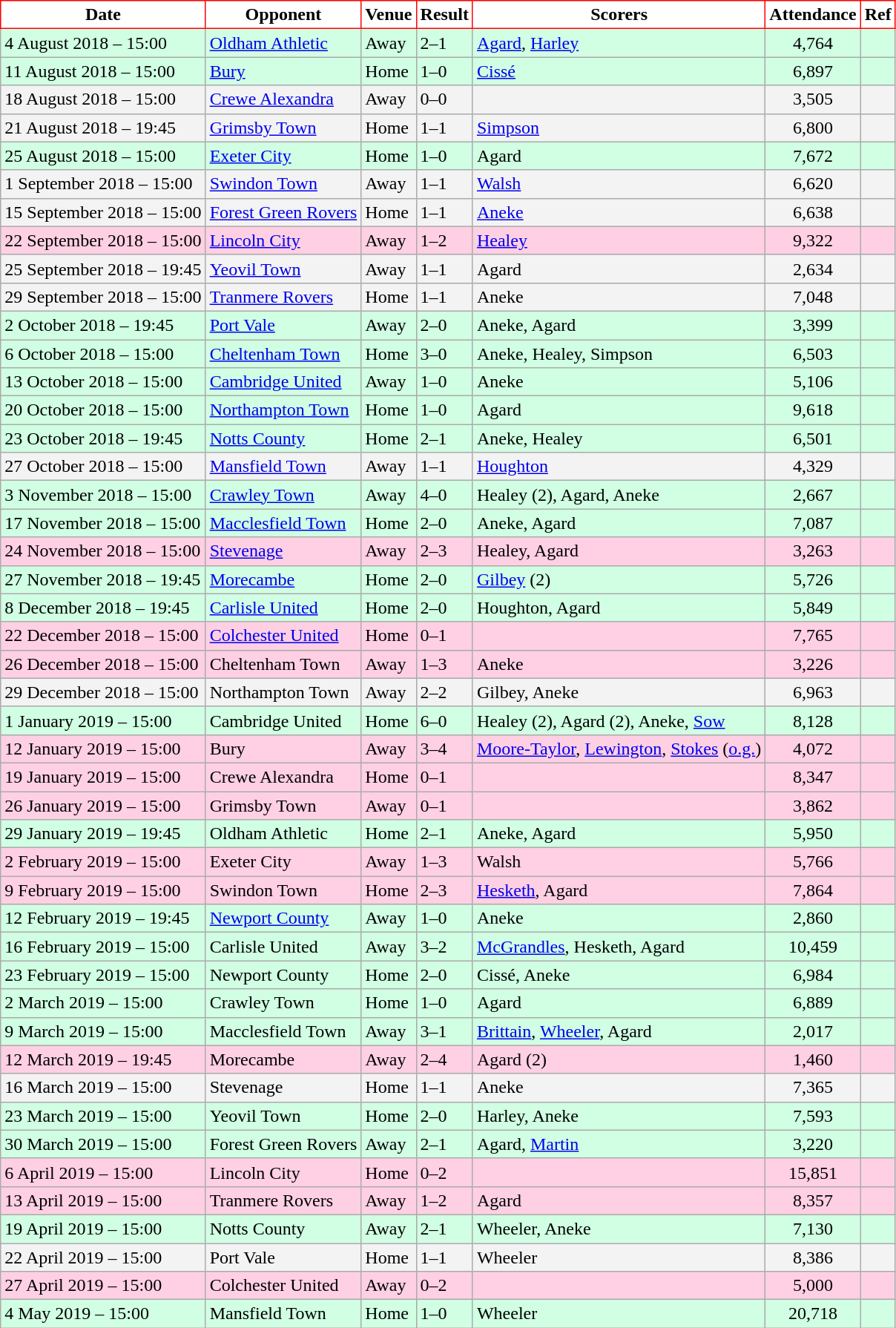<table class="wikitable">
<tr>
<th style="background:#FFFFFF; color:black; border:1px solid red;">Date</th>
<th style="background:#FFFFFF; color:black; border:1px solid red;">Opponent</th>
<th style="background:#FFFFFF; color:black; border:1px solid red;">Venue</th>
<th style="background:#FFFFFF; color:black; border:1px solid red;">Result</th>
<th style="background:#FFFFFF; color:black; border:1px solid red;">Scorers</th>
<th style="background:#FFFFFF; color:black; border:1px solid red;">Attendance</th>
<th style="background:#FFFFFF; color:black; border:1px solid red;">Ref</th>
</tr>
<tr bgcolor = "#d0ffe3">
<td>4 August 2018 – 15:00</td>
<td><a href='#'>Oldham Athletic</a></td>
<td>Away</td>
<td>2–1</td>
<td><a href='#'>Agard</a>, <a href='#'>Harley</a></td>
<td align="center">4,764</td>
<td></td>
</tr>
<tr bgcolor = "#d0ffe3">
<td>11 August 2018 – 15:00</td>
<td><a href='#'>Bury</a></td>
<td>Home</td>
<td>1–0</td>
<td><a href='#'>Cissé</a></td>
<td align="center">6,897</td>
<td></td>
</tr>
<tr bgcolor = "#f3f3f3">
<td>18 August 2018 – 15:00</td>
<td><a href='#'>Crewe Alexandra</a></td>
<td>Away</td>
<td>0–0</td>
<td> </td>
<td align="center">3,505</td>
<td></td>
</tr>
<tr bgcolor = "#f3f3f3">
<td>21 August 2018 – 19:45</td>
<td><a href='#'>Grimsby Town</a></td>
<td>Home</td>
<td>1–1</td>
<td><a href='#'>Simpson</a></td>
<td align="center">6,800</td>
<td></td>
</tr>
<tr bgcolor = "#d0ffe3">
<td>25 August 2018 – 15:00</td>
<td><a href='#'>Exeter City</a></td>
<td>Home</td>
<td>1–0</td>
<td>Agard</td>
<td align="center">7,672</td>
<td></td>
</tr>
<tr bgcolor = "#f3f3f3">
<td>1 September 2018 – 15:00</td>
<td><a href='#'>Swindon Town</a></td>
<td>Away</td>
<td>1–1</td>
<td><a href='#'>Walsh</a></td>
<td align="center">6,620</td>
<td></td>
</tr>
<tr bgcolor = "#f3f3f3">
<td>15 September 2018 – 15:00</td>
<td><a href='#'>Forest Green Rovers</a></td>
<td>Home</td>
<td>1–1</td>
<td><a href='#'>Aneke</a></td>
<td align="center">6,638</td>
<td></td>
</tr>
<tr bgcolor = "#ffd0e3">
<td>22 September 2018 – 15:00</td>
<td><a href='#'>Lincoln City</a></td>
<td>Away</td>
<td>1–2</td>
<td><a href='#'>Healey</a></td>
<td align="center">9,322</td>
<td></td>
</tr>
<tr bgcolor = "#f3f3f3">
<td>25 September 2018 – 19:45</td>
<td><a href='#'>Yeovil Town</a></td>
<td>Away</td>
<td>1–1</td>
<td>Agard</td>
<td align="center">2,634</td>
<td></td>
</tr>
<tr bgcolor = "#f3f3f3">
<td>29 September 2018 – 15:00</td>
<td><a href='#'>Tranmere Rovers</a></td>
<td>Home</td>
<td>1–1</td>
<td>Aneke</td>
<td align="center">7,048</td>
<td></td>
</tr>
<tr bgcolor = "#d0ffe3">
<td>2 October 2018 – 19:45</td>
<td><a href='#'>Port Vale</a></td>
<td>Away</td>
<td>2–0</td>
<td>Aneke, Agard</td>
<td align="center">3,399</td>
<td></td>
</tr>
<tr bgcolor = "#d0ffe3">
<td>6 October 2018 – 15:00</td>
<td><a href='#'>Cheltenham Town</a></td>
<td>Home</td>
<td>3–0</td>
<td>Aneke, Healey, Simpson</td>
<td align="center">6,503</td>
<td></td>
</tr>
<tr bgcolor = "#d0ffe3">
<td>13 October 2018 – 15:00</td>
<td><a href='#'>Cambridge United</a></td>
<td>Away</td>
<td>1–0</td>
<td>Aneke</td>
<td align="center">5,106</td>
<td></td>
</tr>
<tr bgcolor = "#d0ffe3">
<td>20 October 2018 – 15:00</td>
<td><a href='#'>Northampton Town</a></td>
<td>Home</td>
<td>1–0</td>
<td>Agard</td>
<td align="center">9,618</td>
<td></td>
</tr>
<tr bgcolor = "#d0ffe3">
<td>23 October 2018 – 19:45</td>
<td><a href='#'>Notts County</a></td>
<td>Home</td>
<td>2–1</td>
<td>Aneke, Healey</td>
<td align="center">6,501</td>
<td></td>
</tr>
<tr bgcolor = "#f3f3f3">
<td>27 October 2018 – 15:00</td>
<td><a href='#'>Mansfield Town</a></td>
<td>Away</td>
<td>1–1</td>
<td><a href='#'>Houghton</a></td>
<td align="center">4,329</td>
<td></td>
</tr>
<tr bgcolor = "#d0ffe3">
<td>3 November 2018 – 15:00</td>
<td><a href='#'>Crawley Town</a></td>
<td>Away</td>
<td>4–0</td>
<td>Healey (2), Agard, Aneke</td>
<td align="center">2,667</td>
<td></td>
</tr>
<tr bgcolor = "#d0ffe3">
<td>17 November 2018 – 15:00</td>
<td><a href='#'>Macclesfield Town</a></td>
<td>Home</td>
<td>2–0</td>
<td>Aneke, Agard</td>
<td align="center">7,087</td>
<td></td>
</tr>
<tr bgcolor = "#ffd0e3">
<td>24 November 2018 – 15:00</td>
<td><a href='#'>Stevenage</a></td>
<td>Away</td>
<td>2–3</td>
<td>Healey, Agard</td>
<td align="center">3,263</td>
<td></td>
</tr>
<tr bgcolor = "#d0ffe3">
<td>27 November 2018 – 19:45</td>
<td><a href='#'>Morecambe</a></td>
<td>Home</td>
<td>2–0</td>
<td><a href='#'>Gilbey</a> (2)</td>
<td align="center">5,726</td>
<td></td>
</tr>
<tr bgcolor = "#d0ffe3">
<td>8 December 2018 – 19:45</td>
<td><a href='#'>Carlisle United</a></td>
<td>Home</td>
<td>2–0</td>
<td>Houghton, Agard</td>
<td align="center">5,849</td>
<td></td>
</tr>
<tr bgcolor = "#ffd0e3">
<td>22 December 2018 – 15:00</td>
<td><a href='#'>Colchester United</a></td>
<td>Home</td>
<td>0–1</td>
<td> </td>
<td align="center">7,765</td>
<td></td>
</tr>
<tr bgcolor = "#ffd0e3">
<td>26 December 2018 – 15:00</td>
<td>Cheltenham Town</td>
<td>Away</td>
<td>1–3</td>
<td>Aneke</td>
<td align="center">3,226</td>
<td></td>
</tr>
<tr bgcolor = "#f3f3f3">
<td>29 December 2018 – 15:00</td>
<td>Northampton Town</td>
<td>Away</td>
<td>2–2</td>
<td>Gilbey, Aneke</td>
<td align="center">6,963</td>
<td></td>
</tr>
<tr bgcolor = "#d0ffe3">
<td>1 January 2019 – 15:00</td>
<td>Cambridge United</td>
<td>Home</td>
<td>6–0</td>
<td>Healey (2), Agard (2), Aneke, <a href='#'>Sow</a></td>
<td align="center">8,128</td>
<td></td>
</tr>
<tr bgcolor = "#ffd0e3">
<td>12 January 2019 – 15:00</td>
<td>Bury</td>
<td>Away</td>
<td>3–4</td>
<td><a href='#'>Moore-Taylor</a>, <a href='#'>Lewington</a>, <a href='#'>Stokes</a> (<a href='#'>o.g.</a>)</td>
<td align="center">4,072</td>
<td></td>
</tr>
<tr bgcolor = "#ffd0e3">
<td>19 January 2019 – 15:00</td>
<td>Crewe Alexandra</td>
<td>Home</td>
<td>0–1</td>
<td> </td>
<td align="center">8,347</td>
<td></td>
</tr>
<tr bgcolor = "#ffd0e3">
<td>26 January 2019 – 15:00</td>
<td>Grimsby Town</td>
<td>Away</td>
<td>0–1</td>
<td> </td>
<td align="center">3,862</td>
<td></td>
</tr>
<tr bgcolor = "#d0ffe3">
<td>29 January 2019 – 19:45</td>
<td>Oldham Athletic</td>
<td>Home</td>
<td>2–1</td>
<td>Aneke, Agard</td>
<td align="center">5,950</td>
<td></td>
</tr>
<tr bgcolor = "#ffd0e3">
<td>2 February 2019 – 15:00</td>
<td>Exeter City</td>
<td>Away</td>
<td>1–3</td>
<td>Walsh</td>
<td align="center">5,766</td>
<td></td>
</tr>
<tr bgcolor = "#ffd0e3">
<td>9 February 2019 – 15:00</td>
<td>Swindon Town</td>
<td>Home</td>
<td>2–3</td>
<td><a href='#'>Hesketh</a>, Agard</td>
<td align="center">7,864</td>
<td></td>
</tr>
<tr bgcolor = "#d0ffe3">
<td>12 February 2019 – 19:45</td>
<td><a href='#'>Newport County</a></td>
<td>Away</td>
<td>1–0</td>
<td>Aneke</td>
<td align="center">2,860</td>
<td></td>
</tr>
<tr bgcolor = "#d0ffe3">
<td>16 February 2019 – 15:00</td>
<td>Carlisle United</td>
<td>Away</td>
<td>3–2</td>
<td><a href='#'>McGrandles</a>, Hesketh, Agard</td>
<td align="center">10,459</td>
<td></td>
</tr>
<tr bgcolor = "#d0ffe3">
<td>23 February 2019 – 15:00</td>
<td>Newport County</td>
<td>Home</td>
<td>2–0</td>
<td>Cissé, Aneke</td>
<td align="center">6,984</td>
<td></td>
</tr>
<tr bgcolor = "#d0ffe3">
<td>2 March 2019 – 15:00</td>
<td>Crawley Town</td>
<td>Home</td>
<td>1–0</td>
<td>Agard</td>
<td align="center">6,889</td>
<td></td>
</tr>
<tr bgcolor = "#d0ffe3">
<td>9 March 2019 – 15:00</td>
<td>Macclesfield Town</td>
<td>Away</td>
<td>3–1</td>
<td><a href='#'>Brittain</a>, <a href='#'>Wheeler</a>, Agard</td>
<td align="center">2,017</td>
<td></td>
</tr>
<tr bgcolor = "#ffd0e3">
<td>12 March 2019 – 19:45</td>
<td>Morecambe</td>
<td>Away</td>
<td>2–4</td>
<td>Agard (2)</td>
<td align="center">1,460</td>
<td></td>
</tr>
<tr bgcolor = "#f3f3f3">
<td>16 March 2019 – 15:00</td>
<td>Stevenage</td>
<td>Home</td>
<td>1–1</td>
<td>Aneke</td>
<td align="center">7,365</td>
<td></td>
</tr>
<tr bgcolor = "#d0ffe3">
<td>23 March 2019 – 15:00</td>
<td>Yeovil Town</td>
<td>Home</td>
<td>2–0</td>
<td>Harley, Aneke</td>
<td align="center">7,593</td>
<td></td>
</tr>
<tr bgcolor = "#d0ffe3">
<td>30 March 2019 – 15:00</td>
<td>Forest Green Rovers</td>
<td>Away</td>
<td>2–1</td>
<td>Agard, <a href='#'>Martin</a></td>
<td align="center">3,220</td>
<td></td>
</tr>
<tr bgcolor = "#ffd0e3">
<td>6 April 2019 – 15:00</td>
<td>Lincoln City</td>
<td>Home</td>
<td>0–2</td>
<td> </td>
<td align="center">15,851</td>
<td></td>
</tr>
<tr bgcolor = "#ffd0e3">
<td>13 April 2019 – 15:00</td>
<td>Tranmere Rovers</td>
<td>Away</td>
<td>1–2</td>
<td>Agard</td>
<td align="center">8,357</td>
<td></td>
</tr>
<tr bgcolor = "#d0ffe3">
<td>19 April 2019 – 15:00</td>
<td>Notts County</td>
<td>Away</td>
<td>2–1</td>
<td>Wheeler, Aneke</td>
<td align="center">7,130</td>
<td></td>
</tr>
<tr bgcolor = "#f3f3f3">
<td>22 April 2019 – 15:00</td>
<td>Port Vale</td>
<td>Home</td>
<td>1–1</td>
<td>Wheeler</td>
<td align="center">8,386</td>
<td></td>
</tr>
<tr bgcolor = "#ffd0e3">
<td>27 April 2019 – 15:00</td>
<td>Colchester United</td>
<td>Away</td>
<td>0–2</td>
<td> </td>
<td align="center">5,000</td>
<td></td>
</tr>
<tr bgcolor = "#d0ffe3">
<td>4 May 2019 – 15:00</td>
<td>Mansfield Town</td>
<td>Home</td>
<td>1–0</td>
<td>Wheeler</td>
<td align="center">20,718</td>
<td></td>
</tr>
</table>
